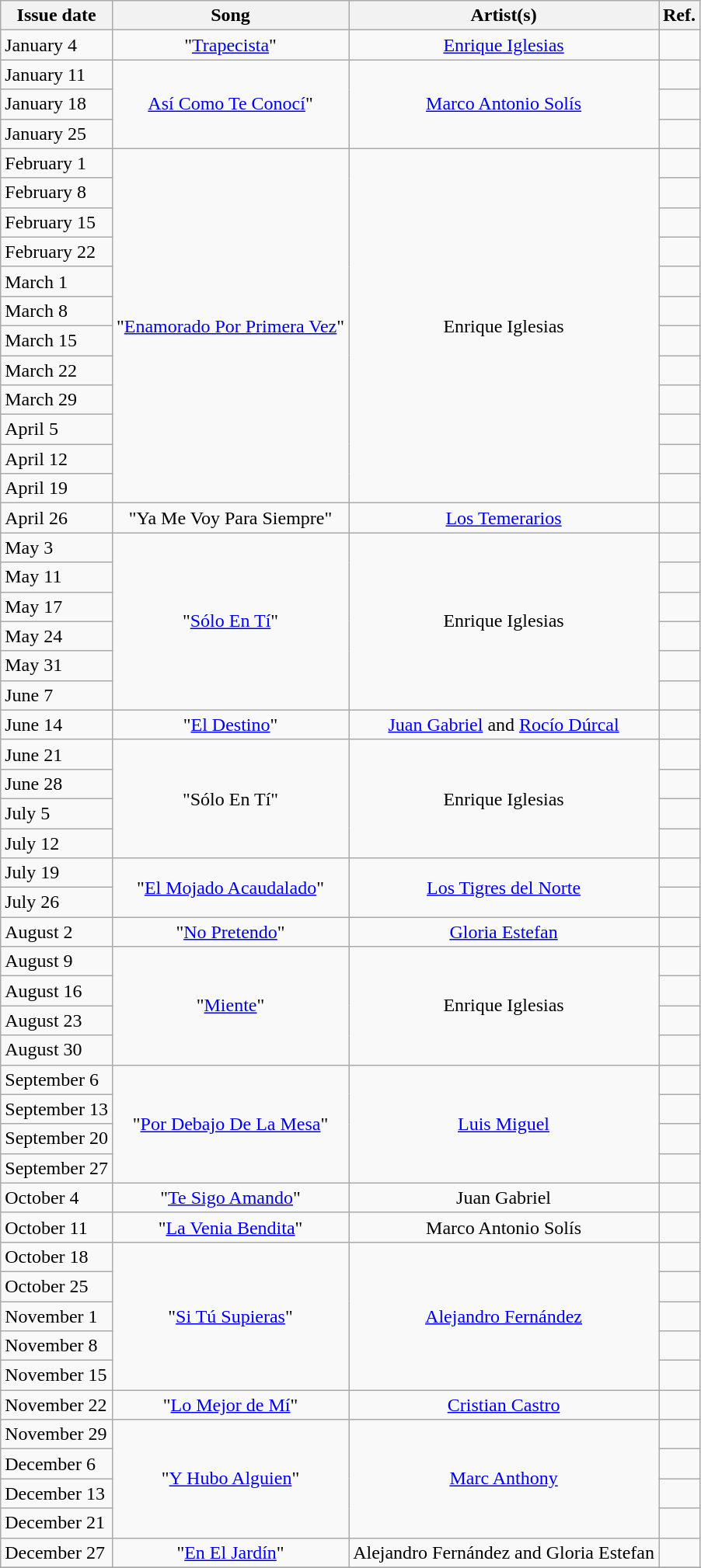<table class="wikitable">
<tr>
<th style="text-align: center;">Issue date</th>
<th style="text-align: center;">Song</th>
<th style="text-align: center;">Artist(s)</th>
<th style="text-align: center;">Ref.</th>
</tr>
<tr>
<td>January 4</td>
<td style="text-align: center;">"<a href='#'>Trapecista</a>"</td>
<td style="text-align: center;"><a href='#'>Enrique Iglesias</a></td>
<td style="text-align: center;"></td>
</tr>
<tr>
<td>January 11</td>
<td style="text-align: center;" rowspan="3"><a href='#'>Así Como Te Conocí</a>"</td>
<td style="text-align: center;" rowspan="3"><a href='#'>Marco Antonio Solís</a></td>
<td style="text-align: center;"></td>
</tr>
<tr>
<td>January 18</td>
<td style="text-align: center;"></td>
</tr>
<tr>
<td>January 25</td>
<td style="text-align: center;"></td>
</tr>
<tr>
<td>February 1</td>
<td style="text-align: center;" rowspan="12">"<a href='#'>Enamorado Por Primera Vez</a>"</td>
<td style="text-align: center;" rowspan="12">Enrique Iglesias</td>
<td style="text-align: center;"></td>
</tr>
<tr>
<td>February 8</td>
<td style="text-align: center;"></td>
</tr>
<tr>
<td>February 15</td>
<td style="text-align: center;"></td>
</tr>
<tr>
<td>February 22</td>
<td style="text-align: center;"></td>
</tr>
<tr>
<td>March 1</td>
<td style="text-align: center;"></td>
</tr>
<tr>
<td>March 8</td>
<td style="text-align: center;"></td>
</tr>
<tr>
<td>March 15</td>
<td style="text-align: center;"></td>
</tr>
<tr>
<td>March 22</td>
<td style="text-align: center;"></td>
</tr>
<tr>
<td>March 29</td>
<td style="text-align: center;"></td>
</tr>
<tr>
<td>April 5</td>
<td style="text-align: center;"></td>
</tr>
<tr>
<td>April 12</td>
<td style="text-align: center;"></td>
</tr>
<tr>
<td>April 19</td>
<td style="text-align: center;"></td>
</tr>
<tr>
<td>April 26</td>
<td style="text-align: center;">"Ya Me Voy Para Siempre"</td>
<td style="text-align: center;"><a href='#'>Los Temerarios</a></td>
<td style="text-align: center;"></td>
</tr>
<tr>
<td>May 3</td>
<td style="text-align: center;" rowspan="6">"<a href='#'>Sólo En Tí</a>"</td>
<td style="text-align: center;" rowspan="6">Enrique Iglesias</td>
<td style="text-align: center;"></td>
</tr>
<tr>
<td>May 11</td>
<td style="text-align: center;"></td>
</tr>
<tr>
<td>May 17</td>
<td style="text-align: center;"></td>
</tr>
<tr>
<td>May 24</td>
<td style="text-align: center;"></td>
</tr>
<tr>
<td>May 31</td>
<td style="text-align: center;"></td>
</tr>
<tr>
<td>June 7</td>
<td style="text-align: center;"></td>
</tr>
<tr>
<td>June 14</td>
<td style="text-align: center;">"<a href='#'>El Destino</a>"</td>
<td style="text-align: center;"><a href='#'>Juan Gabriel</a> and <a href='#'>Rocío Dúrcal</a></td>
<td style="text-align: center;"></td>
</tr>
<tr>
<td>June 21</td>
<td style="text-align: center;" rowspan="4">"Sólo En Tí"</td>
<td style="text-align: center;" rowspan="4">Enrique Iglesias</td>
<td style="text-align: center;"></td>
</tr>
<tr>
<td>June 28</td>
<td style="text-align: center;"></td>
</tr>
<tr>
<td>July 5</td>
<td style="text-align: center;"></td>
</tr>
<tr>
<td>July 12</td>
<td style="text-align: center;"></td>
</tr>
<tr>
<td>July 19</td>
<td style="text-align: center;" rowspan="2">"<a href='#'>El Mojado Acaudalado</a>"</td>
<td style="text-align: center;" rowspan="2"><a href='#'>Los Tigres del Norte</a></td>
<td style="text-align: center;"></td>
</tr>
<tr>
<td>July 26</td>
<td style="text-align: center;"></td>
</tr>
<tr>
<td>August 2</td>
<td style="text-align: center;">"<a href='#'>No Pretendo</a>"</td>
<td style="text-align: center;"><a href='#'>Gloria Estefan</a></td>
<td style="text-align: center;"></td>
</tr>
<tr>
<td>August 9</td>
<td style="text-align: center;" rowspan="4">"<a href='#'>Miente</a>"</td>
<td style="text-align: center;" rowspan="4">Enrique Iglesias</td>
<td style="text-align: center;"></td>
</tr>
<tr>
<td>August 16</td>
<td style="text-align: center;"></td>
</tr>
<tr>
<td>August 23</td>
<td style="text-align: center;"></td>
</tr>
<tr>
<td>August 30</td>
<td style="text-align: center;"></td>
</tr>
<tr>
<td>September 6</td>
<td style="text-align: center;" rowspan="4">"<a href='#'>Por Debajo De La Mesa</a>"</td>
<td style="text-align: center;" rowspan="4"><a href='#'>Luis Miguel</a></td>
<td style="text-align: center;"></td>
</tr>
<tr>
<td>September 13</td>
<td style="text-align: center;"></td>
</tr>
<tr>
<td>September 20</td>
<td style="text-align: center;"></td>
</tr>
<tr>
<td>September 27</td>
<td style="text-align: center;"></td>
</tr>
<tr>
<td>October 4</td>
<td style="text-align: center;">"<a href='#'>Te Sigo Amando</a>"</td>
<td style="text-align: center;">Juan Gabriel</td>
<td style="text-align: center;"></td>
</tr>
<tr>
<td>October 11</td>
<td style="text-align: center;">"<a href='#'>La Venia Bendita</a>"</td>
<td style="text-align: center;">Marco Antonio Solís</td>
<td style="text-align: center;"></td>
</tr>
<tr>
<td>October 18</td>
<td style="text-align: center;" rowspan="5">"<a href='#'>Si Tú Supieras</a>"</td>
<td style="text-align: center;" rowspan="5"><a href='#'>Alejandro Fernández</a></td>
<td style="text-align: center;"></td>
</tr>
<tr>
<td>October 25</td>
<td style="text-align: center;"></td>
</tr>
<tr>
<td>November 1</td>
<td style="text-align: center;"></td>
</tr>
<tr>
<td>November 8</td>
<td style="text-align: center;"></td>
</tr>
<tr>
<td>November 15</td>
<td style="text-align: center;"></td>
</tr>
<tr>
<td>November 22</td>
<td style="text-align: center;">"<a href='#'>Lo Mejor de Mí</a>"</td>
<td style="text-align: center;"><a href='#'>Cristian Castro</a></td>
<td style="text-align: center;"></td>
</tr>
<tr>
<td>November 29</td>
<td style="text-align: center;" rowspan="4">"<a href='#'>Y Hubo Alguien</a>"</td>
<td style="text-align: center;" rowspan="4"><a href='#'>Marc Anthony</a></td>
<td style="text-align: center;"></td>
</tr>
<tr>
<td>December 6</td>
<td style="text-align: center;"></td>
</tr>
<tr>
<td>December 13</td>
<td style="text-align: center;"></td>
</tr>
<tr>
<td>December 21</td>
<td style="text-align: center;"></td>
</tr>
<tr>
<td>December 27</td>
<td style="text-align: center;">"<a href='#'>En El Jardín</a>"</td>
<td style="text-align: center;">Alejandro Fernández and Gloria Estefan</td>
<td style="text-align: center;"></td>
</tr>
<tr>
</tr>
</table>
